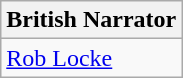<table class="wikitable">
<tr>
<th>British Narrator</th>
</tr>
<tr>
<td><a href='#'>Rob Locke</a></td>
</tr>
</table>
